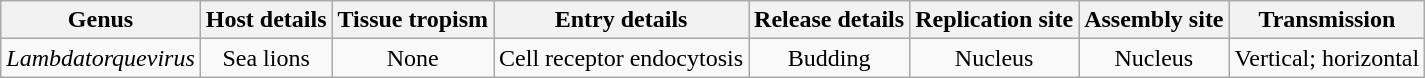<table class="wikitable sortable" style="text-align:center">
<tr>
<th>Genus</th>
<th>Host details</th>
<th>Tissue tropism</th>
<th>Entry details</th>
<th>Release details</th>
<th>Replication site</th>
<th>Assembly site</th>
<th>Transmission</th>
</tr>
<tr>
<td><em>Lambdatorquevirus</em></td>
<td>Sea lions</td>
<td>None</td>
<td>Cell receptor endocytosis</td>
<td>Budding</td>
<td>Nucleus</td>
<td>Nucleus</td>
<td>Vertical; horizontal</td>
</tr>
</table>
